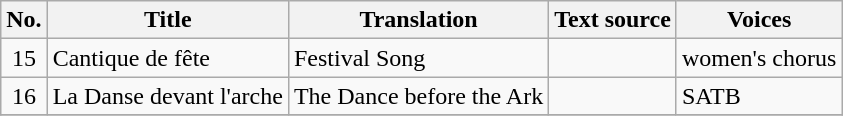<table class="wikitable plainrowheaders">
<tr>
<th scope="col">No.</th>
<th scope="col">Title</th>
<th scope="col">Translation</th>
<th scope="col">Text source</th>
<th scope="col">Voices</th>
</tr>
<tr id = 15>
<td style="text-align: center;">15</td>
<td>Cantique de fête</td>
<td>Festival Song</td>
<td></td>
<td>women's chorus</td>
</tr>
<tr id = 16>
<td style="text-align: center;">16</td>
<td>La Danse devant l'arche</td>
<td>The Dance before the Ark</td>
<td></td>
<td>SATB</td>
</tr>
<tr>
</tr>
</table>
